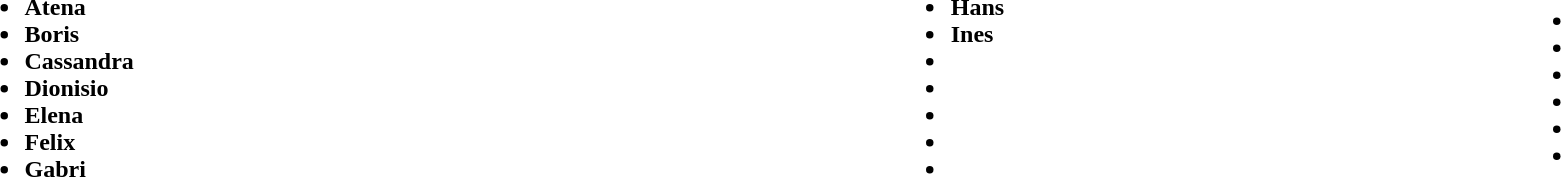<table style="width:100%">
<tr>
<td><br><ul><li><strong>Atena</strong></li><li><strong>Boris</strong></li><li><strong>Cassandra</strong></li><li><strong>Dionisio</strong></li><li><strong>Elena</strong></li><li><strong>Felix</strong></li><li><strong>Gabri</strong></li></ul></td>
<td><br><ul><li><strong>Hans</strong></li><li><strong>Ines</strong></li><li></li><li></li><li></li><li></li><li></li></ul></td>
<td><br><ul><li></li><li></li><li></li><li></li><li></li><li></li></ul></td>
</tr>
</table>
